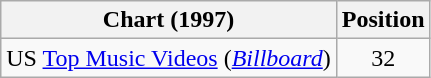<table class="wikitable sortable">
<tr>
<th>Chart (1997)</th>
<th>Position</th>
</tr>
<tr>
<td>US <a href='#'>Top Music Videos</a> (<em><a href='#'>Billboard</a></em>)</td>
<td align="center">32</td>
</tr>
</table>
